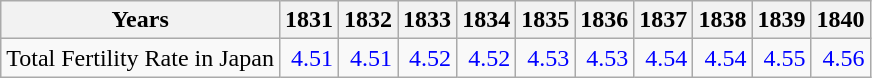<table class="wikitable " style="text-align:right">
<tr>
<th>Years</th>
<th>1831</th>
<th>1832</th>
<th>1833</th>
<th>1834</th>
<th>1835</th>
<th>1836</th>
<th>1837</th>
<th>1838</th>
<th>1839</th>
<th>1840</th>
</tr>
<tr>
<td align="left">Total Fertility Rate in Japan</td>
<td style="text-align:right; color:blue;">4.51</td>
<td style="text-align:right; color:blue;">4.51</td>
<td style="text-align:right; color:blue;">4.52</td>
<td style="text-align:right; color:blue;">4.52</td>
<td style="text-align:right; color:blue;">4.53</td>
<td style="text-align:right; color:blue;">4.53</td>
<td style="text-align:right; color:blue;">4.54</td>
<td style="text-align:right; color:blue;">4.54</td>
<td style="text-align:right; color:blue;">4.55</td>
<td style="text-align:right; color:blue;">4.56</td>
</tr>
</table>
